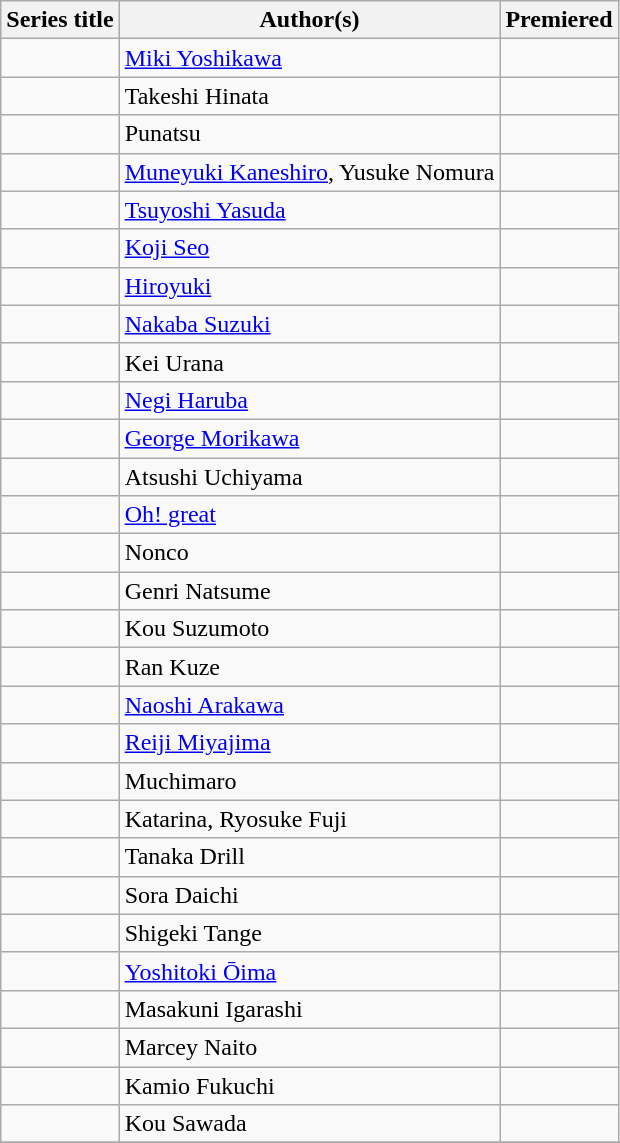<table class="wikitable sortable">
<tr>
<th scope="col">Series title</th>
<th scope="col">Author(s)</th>
<th scope="col">Premiered</th>
</tr>
<tr>
<td></td>
<td><a href='#'>Miki Yoshikawa</a></td>
<td></td>
</tr>
<tr>
<td></td>
<td>Takeshi Hinata</td>
<td></td>
</tr>
<tr>
<td></td>
<td>Punatsu</td>
<td></td>
</tr>
<tr>
<td></td>
<td><a href='#'>Muneyuki Kaneshiro</a>, Yusuke Nomura</td>
<td></td>
</tr>
<tr>
<td></td>
<td><a href='#'>Tsuyoshi Yasuda</a></td>
<td></td>
</tr>
<tr>
<td></td>
<td><a href='#'>Koji Seo</a></td>
<td></td>
</tr>
<tr>
<td></td>
<td><a href='#'>Hiroyuki</a></td>
<td></td>
</tr>
<tr>
<td></td>
<td><a href='#'>Nakaba Suzuki</a></td>
<td></td>
</tr>
<tr>
<td></td>
<td>Kei Urana</td>
<td></td>
</tr>
<tr>
<td></td>
<td><a href='#'>Negi Haruba</a></td>
<td></td>
</tr>
<tr>
<td></td>
<td><a href='#'>George Morikawa</a></td>
<td></td>
</tr>
<tr>
<td></td>
<td>Atsushi Uchiyama</td>
<td></td>
</tr>
<tr>
<td></td>
<td><a href='#'>Oh! great</a></td>
<td></td>
</tr>
<tr>
<td></td>
<td>Nonco</td>
<td></td>
</tr>
<tr>
<td></td>
<td>Genri Natsume</td>
<td></td>
</tr>
<tr>
<td></td>
<td>Kou Suzumoto</td>
<td></td>
</tr>
<tr>
<td></td>
<td>Ran Kuze</td>
<td></td>
</tr>
<tr>
<td></td>
<td><a href='#'>Naoshi Arakawa</a></td>
<td></td>
</tr>
<tr>
<td></td>
<td><a href='#'>Reiji Miyajima</a></td>
<td></td>
</tr>
<tr>
<td></td>
<td>Muchimaro</td>
<td></td>
</tr>
<tr>
<td></td>
<td>Katarina, Ryosuke Fuji</td>
<td></td>
</tr>
<tr>
<td></td>
<td>Tanaka Drill</td>
<td></td>
</tr>
<tr>
<td></td>
<td>Sora Daichi</td>
<td></td>
</tr>
<tr>
<td></td>
<td>Shigeki Tange</td>
<td></td>
</tr>
<tr>
<td></td>
<td><a href='#'>Yoshitoki Ōima</a></td>
<td></td>
</tr>
<tr>
<td></td>
<td>Masakuni Igarashi</td>
<td></td>
</tr>
<tr>
<td></td>
<td>Marcey Naito</td>
<td></td>
</tr>
<tr>
<td></td>
<td>Kamio Fukuchi</td>
<td></td>
</tr>
<tr>
<td></td>
<td>Kou Sawada</td>
<td></td>
</tr>
<tr>
</tr>
</table>
